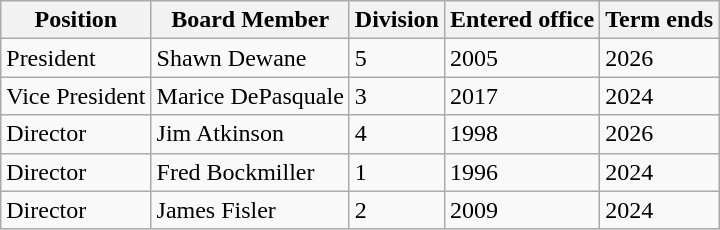<table class="wikitable sortable">
<tr>
<th>Position</th>
<th>Board Member</th>
<th>Division</th>
<th>Entered office</th>
<th>Term ends</th>
</tr>
<tr>
<td>President</td>
<td>Shawn Dewane</td>
<td>5</td>
<td>2005</td>
<td>2026</td>
</tr>
<tr>
<td>Vice President</td>
<td>Marice DePasquale</td>
<td>3</td>
<td>2017</td>
<td>2024</td>
</tr>
<tr>
<td>Director</td>
<td>Jim Atkinson</td>
<td>4</td>
<td>1998</td>
<td>2026</td>
</tr>
<tr>
<td>Director</td>
<td>Fred Bockmiller</td>
<td>1</td>
<td>1996</td>
<td>2024</td>
</tr>
<tr>
<td>Director</td>
<td>James Fisler</td>
<td>2</td>
<td>2009</td>
<td>2024</td>
</tr>
</table>
